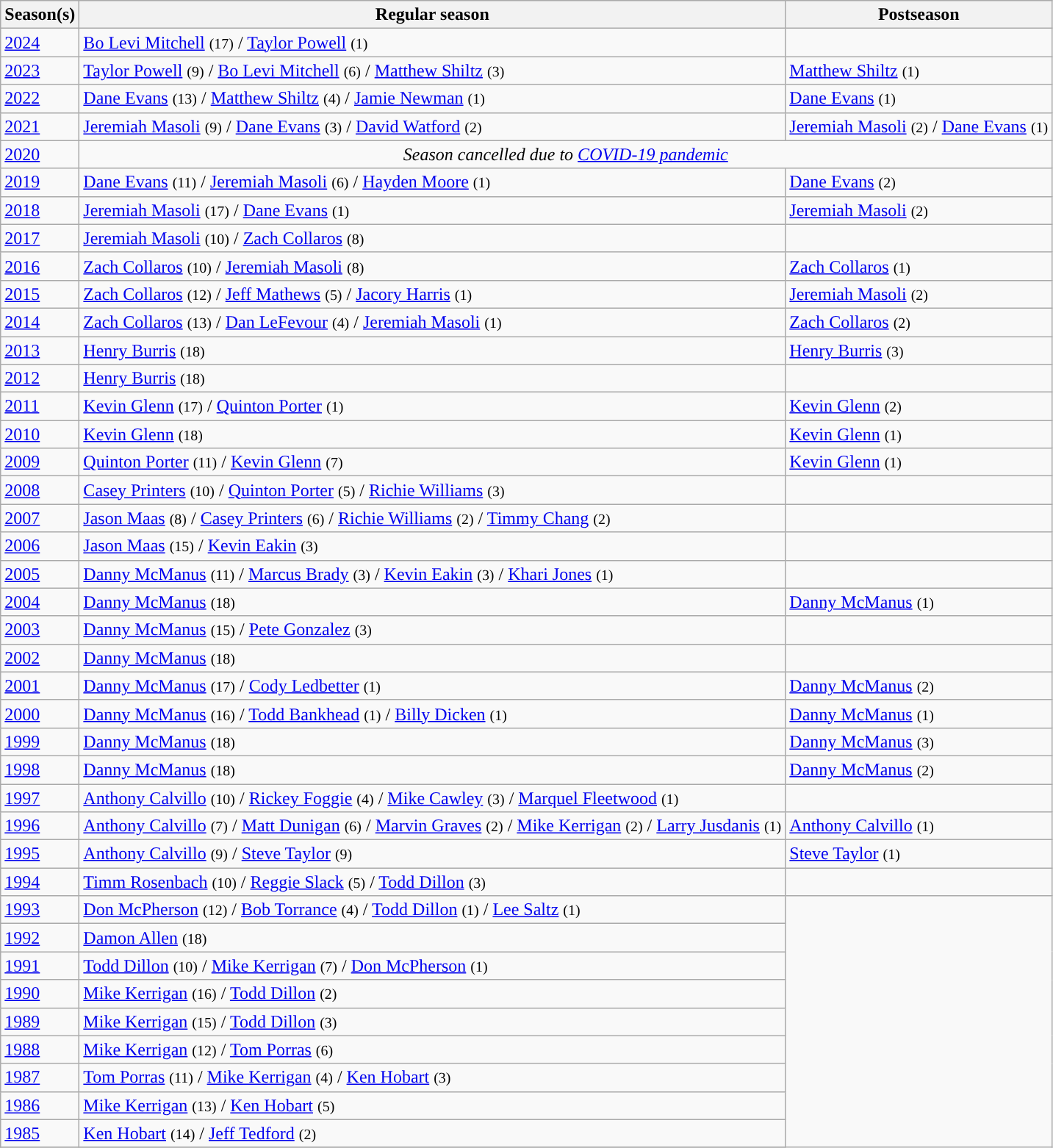<table class="wikitable sortable">
<tr>
<th>Season(s)</th>
<th>Regular season</th>
<th>Postseason</th>
</tr>
<tr>
<td align=left><a href='#'>2024</a></td>
<td align=left><a href='#'>Bo Levi Mitchell</a> <small>(17)</small> / <a href='#'>Taylor Powell</a> <small>(1)</small></td>
<td></td>
</tr>
<tr>
<td align=left><a href='#'>2023</a></td>
<td align=left><a href='#'>Taylor Powell</a> <small>(9)</small> / <a href='#'>Bo Levi Mitchell</a> <small>(6)</small> / <a href='#'>Matthew Shiltz</a> <small>(3)</small></td>
<td><a href='#'>Matthew Shiltz</a> <small>(1)</small></td>
</tr>
<tr>
<td align=left><a href='#'>2022</a></td>
<td align=left><a href='#'>Dane Evans</a> <small>(13)</small> / <a href='#'>Matthew Shiltz</a> <small>(4)</small> / <a href='#'>Jamie Newman</a> <small>(1)</small></td>
<td><a href='#'>Dane Evans</a> <small>(1)</small></td>
</tr>
<tr>
<td align=left><a href='#'>2021</a></td>
<td align=left><a href='#'>Jeremiah Masoli</a> <small>(9)</small> / <a href='#'>Dane Evans</a> <small>(3)</small> / <a href='#'>David Watford</a> <small>(2)</small></td>
<td><a href='#'>Jeremiah Masoli</a> <small>(2)</small> / <a href='#'>Dane Evans</a> <small>(1)</small></td>
</tr>
<tr>
<td align=left><a href='#'>2020</a></td>
<td align="center" colSpan="2"><em>Season cancelled due to <a href='#'>COVID-19 pandemic</a></em></td>
</tr>
<tr>
<td align=left><a href='#'>2019</a></td>
<td align=left><a href='#'>Dane Evans</a> <small>(11)</small> / <a href='#'>Jeremiah Masoli</a> <small>(6)</small> / <a href='#'>Hayden Moore</a> <small>(1)</small></td>
<td><a href='#'>Dane Evans</a> <small>(2)</small></td>
</tr>
<tr>
<td align=left><a href='#'>2018</a></td>
<td align=left><a href='#'>Jeremiah Masoli</a> <small>(17)</small> / <a href='#'>Dane Evans</a> <small>(1)</small></td>
<td><a href='#'>Jeremiah Masoli</a> <small>(2)</small></td>
</tr>
<tr>
<td align=left><a href='#'>2017</a></td>
<td align=left><a href='#'>Jeremiah Masoli</a> <small>(10)</small> / <a href='#'>Zach Collaros</a> <small>(8)</small></td>
<td></td>
</tr>
<tr>
<td align=left><a href='#'>2016</a></td>
<td align=left><a href='#'>Zach Collaros</a> <small>(10)</small> / <a href='#'>Jeremiah Masoli</a> <small>(8)</small></td>
<td align=left><a href='#'>Zach Collaros</a> <small>(1)</small></td>
</tr>
<tr>
<td align=left><a href='#'>2015</a></td>
<td align=left><a href='#'>Zach Collaros</a> <small>(12)</small> / <a href='#'>Jeff Mathews</a> <small>(5)</small> / <a href='#'>Jacory Harris</a> <small>(1)</small></td>
<td align=left><a href='#'>Jeremiah Masoli</a> <small>(2)</small></td>
</tr>
<tr>
<td align=left><a href='#'>2014</a></td>
<td align=left><a href='#'>Zach Collaros</a> <small>(13)</small> / <a href='#'>Dan LeFevour</a> <small>(4)</small> / <a href='#'>Jeremiah Masoli</a> <small>(1)</small></td>
<td align=left><a href='#'>Zach Collaros</a> <small>(2)</small></td>
</tr>
<tr>
<td align=left><a href='#'>2013</a></td>
<td align=left><a href='#'>Henry Burris</a> <small>(18)</small></td>
<td align=left><a href='#'>Henry Burris</a> <small>(3)</small></td>
</tr>
<tr>
<td align=left><a href='#'>2012</a></td>
<td align=left><a href='#'>Henry Burris</a> <small>(18)</small></td>
<td></td>
</tr>
<tr>
<td align=left><a href='#'>2011</a></td>
<td align=left><a href='#'>Kevin Glenn</a> <small>(17)</small> / <a href='#'>Quinton Porter</a> <small>(1)</small></td>
<td align=left><a href='#'>Kevin Glenn</a> <small>(2)</small></td>
</tr>
<tr>
<td align=left><a href='#'>2010</a></td>
<td align=left><a href='#'>Kevin Glenn</a> <small>(18)</small></td>
<td align=left><a href='#'>Kevin Glenn</a> <small>(1)</small></td>
</tr>
<tr>
<td align=left><a href='#'>2009</a></td>
<td align=left><a href='#'>Quinton Porter</a> <small>(11)</small> / <a href='#'>Kevin Glenn</a> <small>(7)</small></td>
<td align=left><a href='#'>Kevin Glenn</a> <small>(1)</small></td>
</tr>
<tr>
<td align=left><a href='#'>2008</a></td>
<td align=left><a href='#'>Casey Printers</a> <small>(10)</small> / <a href='#'>Quinton Porter</a> <small>(5)</small> / <a href='#'>Richie Williams</a> <small>(3)</small></td>
<td></td>
</tr>
<tr>
<td align=left><a href='#'>2007</a></td>
<td align=left><a href='#'>Jason Maas</a> <small>(8)</small> / <a href='#'>Casey Printers</a> <small>(6)</small> / <a href='#'>Richie Williams</a> <small>(2)</small> / <a href='#'>Timmy Chang</a> <small>(2)</small></td>
<td></td>
</tr>
<tr>
<td align=left><a href='#'>2006</a></td>
<td align=left><a href='#'>Jason Maas</a> <small>(15)</small> / <a href='#'>Kevin Eakin</a> <small>(3)</small></td>
<td></td>
</tr>
<tr>
<td align=left><a href='#'>2005</a></td>
<td align=left><a href='#'>Danny McManus</a> <small>(11)</small> / <a href='#'>Marcus Brady</a> <small>(3)</small> / <a href='#'>Kevin Eakin</a> <small>(3)</small> / <a href='#'>Khari Jones</a> <small>(1)</small></td>
<td></td>
</tr>
<tr>
<td align=left><a href='#'>2004</a></td>
<td align=left><a href='#'>Danny McManus</a> <small>(18)</small></td>
<td><a href='#'>Danny McManus</a> <small>(1)</small></td>
</tr>
<tr>
<td align=left><a href='#'>2003</a></td>
<td align=left><a href='#'>Danny McManus</a> <small>(15)</small> / <a href='#'>Pete Gonzalez</a> <small>(3)</small></td>
<td></td>
</tr>
<tr>
<td align=left><a href='#'>2002</a></td>
<td align=left><a href='#'>Danny McManus</a> <small>(18)</small></td>
<td></td>
</tr>
<tr>
<td align=left><a href='#'>2001</a></td>
<td align=left><a href='#'>Danny McManus</a> <small>(17)</small> / <a href='#'>Cody Ledbetter</a> <small>(1)</small></td>
<td><a href='#'>Danny McManus</a> <small>(2)</small></td>
</tr>
<tr>
<td align=left><a href='#'>2000</a></td>
<td align=left><a href='#'>Danny McManus</a> <small>(16)</small> / <a href='#'>Todd Bankhead</a> <small>(1)</small> / <a href='#'>Billy Dicken</a> <small>(1)</small></td>
<td><a href='#'>Danny McManus</a> <small>(1)</small></td>
</tr>
<tr>
<td align=left><a href='#'>1999</a></td>
<td align=left><a href='#'>Danny McManus</a> <small>(18)</small></td>
<td><a href='#'>Danny McManus</a> <small>(3)</small></td>
</tr>
<tr>
<td align=left><a href='#'>1998</a></td>
<td align=left><a href='#'>Danny McManus</a> <small>(18)</small></td>
<td><a href='#'>Danny McManus</a> <small>(2)</small></td>
</tr>
<tr>
<td align=left><a href='#'>1997</a></td>
<td align=left><a href='#'>Anthony Calvillo</a> <small>(10)</small> / <a href='#'>Rickey Foggie</a> <small>(4)</small> / <a href='#'>Mike Cawley</a> <small>(3)</small> / <a href='#'>Marquel Fleetwood</a> <small>(1)</small></td>
<td></td>
</tr>
<tr>
<td align=left><a href='#'>1996</a></td>
<td align=left><a href='#'>Anthony Calvillo</a> <small>(7)</small> / <a href='#'>Matt Dunigan</a> <small>(6)</small> / <a href='#'>Marvin Graves</a> <small>(2)</small> / <a href='#'>Mike Kerrigan</a> <small>(2)</small> / <a href='#'>Larry Jusdanis</a> <small>(1)</small></td>
<td><a href='#'>Anthony Calvillo</a> <small>(1)</small></td>
</tr>
<tr>
<td align=left><a href='#'>1995</a></td>
<td align=left><a href='#'>Anthony Calvillo</a> <small>(9)</small> / <a href='#'>Steve Taylor</a> <small>(9)</small></td>
<td><a href='#'>Steve Taylor</a> <small>(1)</small></td>
</tr>
<tr>
<td align=left><a href='#'>1994</a></td>
<td align=left><a href='#'>Timm Rosenbach</a> <small>(10)</small> / <a href='#'>Reggie Slack</a> <small>(5)</small> / <a href='#'>Todd Dillon</a> <small>(3)</small></td>
<td></td>
</tr>
<tr>
<td align=left><a href='#'>1993</a></td>
<td align=left><a href='#'>Don McPherson</a> <small>(12)</small> / <a href='#'>Bob Torrance</a> <small>(4)</small> / <a href='#'>Todd Dillon</a> <small>(1)</small> / <a href='#'>Lee Saltz</a> <small>(1)</small></td>
</tr>
<tr>
<td align=left><a href='#'>1992</a></td>
<td align=left><a href='#'>Damon Allen</a> <small>(18)</small></td>
</tr>
<tr>
<td align=left><a href='#'>1991</a></td>
<td align=left><a href='#'>Todd Dillon</a> <small>(10)</small> / <a href='#'>Mike Kerrigan</a> <small>(7)</small> / <a href='#'>Don McPherson</a> <small>(1)</small></td>
</tr>
<tr>
<td align=left><a href='#'>1990</a></td>
<td align=left><a href='#'>Mike Kerrigan</a> <small>(16)</small> / <a href='#'>Todd Dillon</a> <small>(2)</small></td>
</tr>
<tr>
<td align=left><a href='#'>1989</a></td>
<td align=left><a href='#'>Mike Kerrigan</a> <small>(15)</small> / <a href='#'>Todd Dillon</a> <small>(3)</small></td>
</tr>
<tr>
<td align=left><a href='#'>1988</a></td>
<td align=left><a href='#'>Mike Kerrigan</a> <small>(12)</small> / <a href='#'>Tom Porras</a> <small>(6)</small></td>
</tr>
<tr>
<td align=left><a href='#'>1987</a></td>
<td align=left><a href='#'>Tom Porras</a> <small>(11)</small> / <a href='#'>Mike Kerrigan</a> <small>(4)</small> / <a href='#'>Ken Hobart</a> <small>(3)</small></td>
</tr>
<tr>
<td align=left><a href='#'>1986</a></td>
<td align=left><a href='#'>Mike Kerrigan</a> <small>(13)</small> / <a href='#'>Ken Hobart</a> <small>(5)</small></td>
</tr>
<tr>
<td align=left><a href='#'>1985</a></td>
<td align=left><a href='#'>Ken Hobart</a> <small>(14)</small> / <a href='#'>Jeff Tedford</a> <small>(2)</small></td>
</tr>
<tr>
</tr>
</table>
